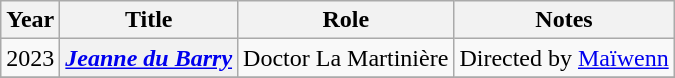<table class="wikitable plainrowheaders sortable">
<tr>
<th>Year</th>
<th>Title</th>
<th>Role</th>
<th>Notes</th>
</tr>
<tr>
<td>2023</td>
<th scope="row"><em><a href='#'>Jeanne du Barry</a></em></th>
<td>Doctor La Martinière</td>
<td>Directed by <a href='#'>Maïwenn</a></td>
</tr>
<tr>
</tr>
</table>
